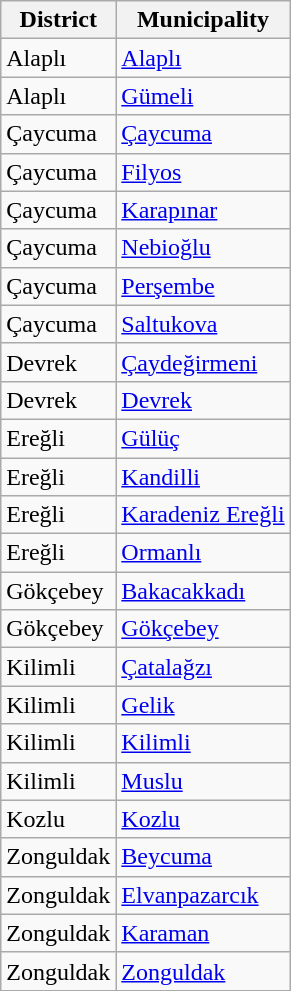<table class="sortable wikitable">
<tr>
<th>District</th>
<th>Municipality</th>
</tr>
<tr>
<td>Alaplı</td>
<td><a href='#'>Alaplı</a></td>
</tr>
<tr>
<td>Alaplı</td>
<td><a href='#'>Gümeli</a></td>
</tr>
<tr>
<td>Çaycuma</td>
<td><a href='#'>Çaycuma</a></td>
</tr>
<tr>
<td>Çaycuma</td>
<td><a href='#'>Filyos</a></td>
</tr>
<tr>
<td>Çaycuma</td>
<td><a href='#'>Karapınar</a></td>
</tr>
<tr>
<td>Çaycuma</td>
<td><a href='#'>Nebioğlu</a></td>
</tr>
<tr>
<td>Çaycuma</td>
<td><a href='#'>Perşembe</a></td>
</tr>
<tr>
<td>Çaycuma</td>
<td><a href='#'>Saltukova</a></td>
</tr>
<tr>
<td>Devrek</td>
<td><a href='#'>Çaydeğirmeni</a></td>
</tr>
<tr>
<td>Devrek</td>
<td><a href='#'>Devrek</a></td>
</tr>
<tr>
<td>Ereğli</td>
<td><a href='#'>Gülüç</a></td>
</tr>
<tr>
<td>Ereğli</td>
<td><a href='#'>Kandilli</a></td>
</tr>
<tr>
<td>Ereğli</td>
<td><a href='#'>Karadeniz Ereğli</a></td>
</tr>
<tr>
<td>Ereğli</td>
<td><a href='#'>Ormanlı</a></td>
</tr>
<tr>
<td>Gökçebey</td>
<td><a href='#'>Bakacakkadı</a></td>
</tr>
<tr>
<td>Gökçebey</td>
<td><a href='#'>Gökçebey</a></td>
</tr>
<tr>
<td>Kilimli</td>
<td><a href='#'>Çatalağzı</a></td>
</tr>
<tr>
<td>Kilimli</td>
<td><a href='#'>Gelik</a></td>
</tr>
<tr>
<td>Kilimli</td>
<td><a href='#'>Kilimli</a></td>
</tr>
<tr>
<td>Kilimli</td>
<td><a href='#'>Muslu</a></td>
</tr>
<tr>
<td>Kozlu</td>
<td><a href='#'>Kozlu</a></td>
</tr>
<tr>
<td>Zonguldak</td>
<td><a href='#'>Beycuma</a></td>
</tr>
<tr>
<td>Zonguldak</td>
<td><a href='#'>Elvanpazarcık</a></td>
</tr>
<tr>
<td>Zonguldak</td>
<td><a href='#'>Karaman</a></td>
</tr>
<tr>
<td>Zonguldak</td>
<td><a href='#'>Zonguldak</a></td>
</tr>
</table>
